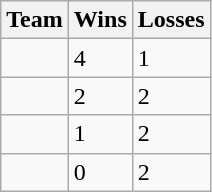<table class=wikitable>
<tr>
<th>Team</th>
<th>Wins</th>
<th>Losses</th>
</tr>
<tr>
<td><strong></strong></td>
<td>4</td>
<td>1</td>
</tr>
<tr>
<td></td>
<td>2</td>
<td>2</td>
</tr>
<tr>
<td></td>
<td>1</td>
<td>2</td>
</tr>
<tr>
<td></td>
<td>0</td>
<td>2</td>
</tr>
</table>
